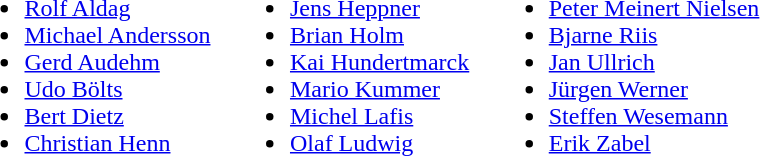<table>
<tr>
<td valign="top"><br><ul><li> <a href='#'>Rolf Aldag</a></li><li> <a href='#'>Michael Andersson</a></li><li> <a href='#'>Gerd Audehm</a></li><li> <a href='#'>Udo Bölts</a></li><li> <a href='#'>Bert Dietz</a></li><li> <a href='#'>Christian Henn</a></li></ul></td>
<td width="5"> </td>
<td valign="top"><br><ul><li> <a href='#'>Jens Heppner</a></li><li> <a href='#'>Brian Holm</a></li><li> <a href='#'>Kai Hundertmarck</a></li><li> <a href='#'>Mario Kummer</a></li><li> <a href='#'>Michel Lafis</a></li><li> <a href='#'>Olaf Ludwig</a></li></ul></td>
<td width="5"> </td>
<td valign="top"><br><ul><li> <a href='#'>Peter Meinert Nielsen</a></li><li> <a href='#'>Bjarne Riis</a></li><li> <a href='#'>Jan Ullrich</a></li><li> <a href='#'>Jürgen Werner</a></li><li> <a href='#'>Steffen Wesemann</a></li><li> <a href='#'>Erik Zabel</a></li></ul></td>
</tr>
</table>
